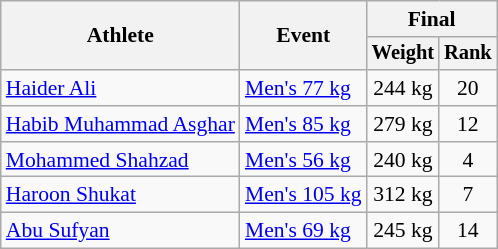<table class=wikitable style="font-size:90%">
<tr>
<th rowspan=2>Athlete</th>
<th rowspan=2>Event</th>
<th colspan="2">Final</th>
</tr>
<tr style="font-size:95%">
<th>Weight</th>
<th>Rank</th>
</tr>
<tr align=center>
<td align=left><a href='#'>Haider Ali</a></td>
<td align=left><a href='#'>Men's 77 kg</a></td>
<td>244 kg</td>
<td>20</td>
</tr>
<tr align=center>
<td align=left><a href='#'>Habib Muhammad Asghar</a></td>
<td align=left><a href='#'>Men's 85 kg</a></td>
<td>279 kg</td>
<td>12</td>
</tr>
<tr align=center>
<td align=left><a href='#'>Mohammed Shahzad</a></td>
<td align=left><a href='#'>Men's 56 kg</a></td>
<td>240 kg</td>
<td>4</td>
</tr>
<tr align=center>
<td align=left><a href='#'>Haroon Shukat</a></td>
<td align=left><a href='#'>Men's 105 kg</a></td>
<td>312 kg</td>
<td>7</td>
</tr>
<tr align=center>
<td align=left><a href='#'>Abu Sufyan</a></td>
<td align=left><a href='#'>Men's 69 kg</a></td>
<td>245 kg</td>
<td>14</td>
</tr>
</table>
